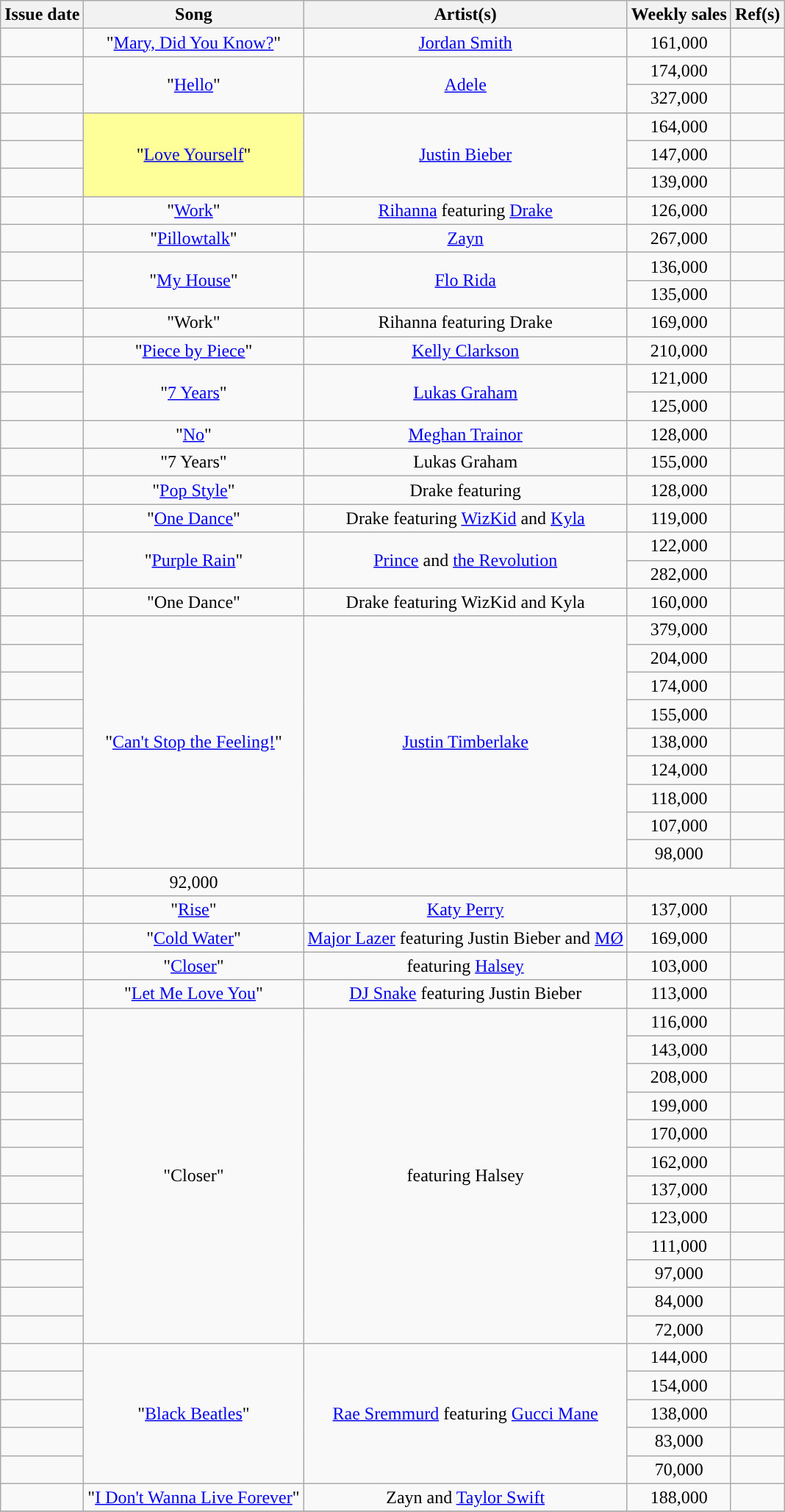<table class="wikitable sortable">
<tr>
<th>Issue date</th>
<th>Song</th>
<th>Artist(s)</th>
<th>Weekly sales</th>
<th>Ref(s)</th>
</tr>
<tr>
<td></td>
<td style="text-align: center;" rowspan="1">"<a href='#'>Mary, Did You Know?</a>"</td>
<td style="text-align: center;" rowspan="1"><a href='#'>Jordan Smith</a></td>
<td style="text-align: center;">161,000</td>
<td style="text-align: center;"></td>
</tr>
<tr>
<td></td>
<td style="text-align: center;" rowspan="2">"<a href='#'>Hello</a>"</td>
<td style="text-align: center;" rowspan="2"><a href='#'>Adele</a></td>
<td style="text-align: center;">174,000</td>
<td style="text-align: center;"></td>
</tr>
<tr>
<td></td>
<td style="text-align: center;">327,000</td>
<td style="text-align: center;"></td>
</tr>
<tr>
<td></td>
<td style="background:#ff9; text-align:center;" rowspan="3">"<a href='#'>Love Yourself</a>" </td>
<td style="text-align: center;" rowspan="3"><a href='#'>Justin Bieber</a></td>
<td style="text-align: center;">164,000</td>
<td style="text-align: center;"></td>
</tr>
<tr>
<td></td>
<td style="text-align: center;">147,000</td>
<td style="text-align: center;"></td>
</tr>
<tr>
<td></td>
<td style="text-align: center;">139,000</td>
<td style="text-align: center;"></td>
</tr>
<tr>
<td></td>
<td style="text-align:center;">"<a href='#'>Work</a>"</td>
<td style="text-align:center;"><a href='#'>Rihanna</a> featuring <a href='#'>Drake</a></td>
<td style="text-align:center;">126,000</td>
<td style="text-align:center;"></td>
</tr>
<tr>
<td></td>
<td style="text-align:center;">"<a href='#'>Pillowtalk</a>"</td>
<td style="text-align:center;"><a href='#'>Zayn</a></td>
<td style="text-align:center;">267,000</td>
<td style="text-align:center;"></td>
</tr>
<tr>
<td></td>
<td style="text-align:center;" rowspan="2">"<a href='#'>My House</a>"</td>
<td style="text-align:center;" rowspan="2"><a href='#'>Flo Rida</a></td>
<td style="text-align:center;">136,000</td>
<td style="text-align:center;"></td>
</tr>
<tr>
<td></td>
<td style="text-align:center;">135,000</td>
<td style="text-align:center;"></td>
</tr>
<tr>
<td></td>
<td style="text-align:center;">"Work"</td>
<td style="text-align:center;">Rihanna featuring Drake</td>
<td style="text-align:center;">169,000</td>
<td style="text-align:center;"></td>
</tr>
<tr>
<td></td>
<td style="text-align:center;">"<a href='#'>Piece by Piece</a>"</td>
<td style="text-align:center;"><a href='#'>Kelly Clarkson</a></td>
<td style="text-align:center;">210,000</td>
<td style="text-align:center;"></td>
</tr>
<tr>
<td></td>
<td style="text-align:center;" rowspan="2">"<a href='#'>7 Years</a>"</td>
<td style="text-align:center;" rowspan="2"><a href='#'>Lukas Graham</a></td>
<td style="text-align:center;">121,000</td>
<td style="text-align:center;"></td>
</tr>
<tr>
<td></td>
<td style="text-align:center;">125,000</td>
<td style="text-align:center;"></td>
</tr>
<tr>
<td></td>
<td style="text-align:center;" rowspan="1">"<a href='#'>No</a>"</td>
<td style="text-align:center;" rowspan="1"><a href='#'>Meghan Trainor</a></td>
<td style="text-align:center;">128,000</td>
<td style="text-align:center;"></td>
</tr>
<tr>
<td></td>
<td style="text-align:center;" rowspan="1">"7 Years"</td>
<td style="text-align:center;" rowspan="1">Lukas Graham</td>
<td style="text-align:center;">155,000</td>
<td style="text-align:center;"></td>
</tr>
<tr>
<td></td>
<td style="text-align:center;" rowspan="1">"<a href='#'>Pop Style</a>"</td>
<td style="text-align:center;" rowspan="1">Drake featuring </td>
<td style="text-align:center;">128,000</td>
<td style="text-align:center;"></td>
</tr>
<tr>
<td></td>
<td style="text-align:center;">"<a href='#'>One Dance</a>"</td>
<td style="text-align:center;">Drake featuring <a href='#'>WizKid</a> and <a href='#'>Kyla</a></td>
<td style="text-align:center;">119,000</td>
<td style="text-align:center;"></td>
</tr>
<tr>
<td></td>
<td style="text-align:center;" rowspan="2">"<a href='#'>Purple Rain</a>"</td>
<td style="text-align:center;" rowspan="2"><a href='#'>Prince</a> and <a href='#'>the Revolution</a></td>
<td style="text-align:center;">122,000</td>
<td style="text-align:center;"></td>
</tr>
<tr>
<td></td>
<td style="text-align:center;">282,000</td>
<td style="text-align:center;"></td>
</tr>
<tr>
<td></td>
<td style="text-align:center;">"One Dance"</td>
<td style="text-align:center;">Drake featuring WizKid and Kyla</td>
<td style="text-align:center;">160,000</td>
<td style="text-align:center;"></td>
</tr>
<tr>
<td></td>
<td rowspan=10 style="text-align:center;">"<a href='#'>Can't Stop the Feeling!</a>"</td>
<td rowspan=10 style="text-align:center;"><a href='#'>Justin Timberlake</a></td>
<td style="text-align:center;">379,000</td>
<td style="text-align:center;"></td>
</tr>
<tr>
<td></td>
<td style="text-align:center;">204,000</td>
<td style="text-align:center;"></td>
</tr>
<tr>
<td></td>
<td style="text-align:center;">174,000</td>
<td style="text-align:center;"></td>
</tr>
<tr>
<td></td>
<td style="text-align:center;">155,000</td>
<td style="text-align:center;"></td>
</tr>
<tr>
<td></td>
<td style="text-align:center;">138,000</td>
<td style="text-align:center;"></td>
</tr>
<tr>
<td></td>
<td style="text-align:center;">124,000</td>
<td style="text-align:center;"></td>
</tr>
<tr>
<td></td>
<td style="text-align:center;">118,000</td>
<td style="text-align:center;"></td>
</tr>
<tr>
<td></td>
<td style="text-align:center;">107,000</td>
<td style="text-align:center;"></td>
</tr>
<tr>
<td></td>
<td style="text-align:center;">98,000</td>
<td style="text-align:center;"></td>
</tr>
<tr>
</tr>
<tr>
<td></td>
<td style="text-align:center;">92,000</td>
<td style="text-align:center;"></td>
</tr>
<tr>
<td></td>
<td style="text-align:center;">"<a href='#'>Rise</a>"</td>
<td style="text-align:center;"><a href='#'>Katy Perry</a></td>
<td style="text-align:center;">137,000</td>
<td style="text-align:center;"></td>
</tr>
<tr>
<td></td>
<td style="text-align:center;">"<a href='#'>Cold Water</a>"</td>
<td style="text-align:center;"><a href='#'>Major Lazer</a> featuring Justin Bieber and <a href='#'>MØ</a></td>
<td style="text-align:center;">169,000</td>
<td style="text-align:center;"></td>
</tr>
<tr>
<td></td>
<td style="text-align:center;">"<a href='#'>Closer</a>"</td>
<td style="text-align:center;"> featuring <a href='#'>Halsey</a></td>
<td style="text-align:center;">103,000</td>
<td style="text-align:center;"></td>
</tr>
<tr>
<td></td>
<td style="text-align:center;">"<a href='#'>Let Me Love You</a>"</td>
<td style="text-align:center;"><a href='#'>DJ Snake</a> featuring Justin Bieber</td>
<td style="text-align:center;">113,000</td>
<td style="text-align:center;"></td>
</tr>
<tr>
<td></td>
<td style="text-align:center;" rowspan=12>"Closer"</td>
<td style="text-align:center;" rowspan=12> featuring Halsey</td>
<td style="text-align:center;">116,000</td>
<td style="text-align:center;"></td>
</tr>
<tr>
<td></td>
<td style="text-align:center;">143,000</td>
<td style="text-align:center;"></td>
</tr>
<tr>
<td></td>
<td style="text-align:center;">208,000</td>
<td style="text-align:center;"></td>
</tr>
<tr>
<td></td>
<td style="text-align:center;">199,000</td>
<td style="text-align:center;"></td>
</tr>
<tr>
<td></td>
<td style="text-align:center;">170,000</td>
<td style="text-align:center;"></td>
</tr>
<tr>
<td></td>
<td style="text-align:center;">162,000</td>
<td style="text-align:center;"></td>
</tr>
<tr>
<td></td>
<td style="text-align:center;">137,000</td>
<td style="text-align:center;"></td>
</tr>
<tr>
<td></td>
<td style="text-align:center;">123,000</td>
<td style="text-align:center;"></td>
</tr>
<tr>
<td></td>
<td style="text-align:center;">111,000</td>
<td style="text-align:center;"></td>
</tr>
<tr>
<td></td>
<td style="text-align:center;">97,000</td>
<td style="text-align:center;"></td>
</tr>
<tr>
<td></td>
<td style="text-align:center;">84,000</td>
<td style="text-align:center;"></td>
</tr>
<tr>
<td></td>
<td style="text-align:center;">72,000</td>
<td style="text-align:center;"></td>
</tr>
<tr>
<td></td>
<td style="text-align:center;" rowspan=5>"<a href='#'>Black Beatles</a>"</td>
<td style="text-align:center;" rowspan=5><a href='#'>Rae Sremmurd</a> featuring <a href='#'>Gucci Mane</a></td>
<td style="text-align:center;">144,000</td>
<td style="text-align:center;"></td>
</tr>
<tr>
<td></td>
<td style="text-align:center;">154,000</td>
<td style="text-align:center;"></td>
</tr>
<tr>
<td></td>
<td style="text-align:center;">138,000</td>
<td style="text-align:center;"></td>
</tr>
<tr>
<td></td>
<td style="text-align:center;">83,000</td>
<td style="text-align:center;"></td>
</tr>
<tr>
<td></td>
<td style="text-align:center;">70,000</td>
<td style="text-align:center;"></td>
</tr>
<tr>
<td></td>
<td style="text-align:center;">"<a href='#'>I Don't Wanna Live Forever</a>"</td>
<td style="text-align:center;">Zayn and <a href='#'>Taylor Swift</a></td>
<td style="text-align:center;">188,000</td>
<td style="text-align:center;"></td>
</tr>
<tr>
</tr>
</table>
